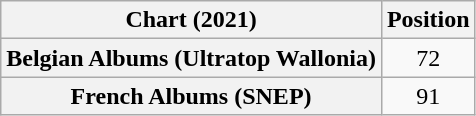<table class="wikitable sortable plainrowheaders" style="text-align:center">
<tr>
<th scope="col">Chart (2021)</th>
<th scope="col">Position</th>
</tr>
<tr>
<th scope="row">Belgian Albums (Ultratop Wallonia)</th>
<td>72</td>
</tr>
<tr>
<th scope="row">French Albums (SNEP)</th>
<td>91</td>
</tr>
</table>
